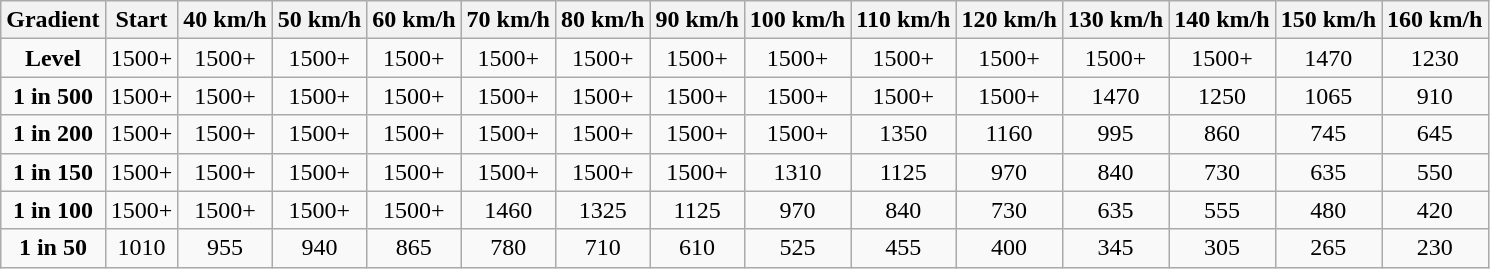<table class="sortable wikitable"style="text-align:center;"style="font-size: 70%">
<tr>
<th>Gradient</th>
<th>Start</th>
<th>40 km/h</th>
<th>50 km/h</th>
<th>60 km/h</th>
<th>70 km/h</th>
<th>80 km/h</th>
<th>90 km/h</th>
<th>100 km/h</th>
<th>110 km/h</th>
<th>120 km/h</th>
<th>130 km/h</th>
<th>140 km/h</th>
<th>150 km/h</th>
<th>160 km/h</th>
</tr>
<tr>
<td><strong>Level</strong></td>
<td>1500+</td>
<td>1500+</td>
<td>1500+</td>
<td>1500+</td>
<td>1500+</td>
<td>1500+</td>
<td>1500+</td>
<td>1500+</td>
<td>1500+</td>
<td>1500+</td>
<td>1500+</td>
<td>1500+</td>
<td>1470</td>
<td>1230</td>
</tr>
<tr>
<td><strong>1 in 500</strong></td>
<td>1500+</td>
<td>1500+</td>
<td>1500+</td>
<td>1500+</td>
<td>1500+</td>
<td>1500+</td>
<td>1500+</td>
<td>1500+</td>
<td>1500+</td>
<td>1500+</td>
<td>1470</td>
<td>1250</td>
<td>1065</td>
<td>910</td>
</tr>
<tr>
<td><strong>1 in 200</strong></td>
<td>1500+</td>
<td>1500+</td>
<td>1500+</td>
<td>1500+</td>
<td>1500+</td>
<td>1500+</td>
<td>1500+</td>
<td>1500+</td>
<td>1350</td>
<td>1160</td>
<td>995</td>
<td>860</td>
<td>745</td>
<td>645</td>
</tr>
<tr>
<td><strong>1 in 150</strong></td>
<td>1500+</td>
<td>1500+</td>
<td>1500+</td>
<td>1500+</td>
<td>1500+</td>
<td>1500+</td>
<td>1500+</td>
<td>1310</td>
<td>1125</td>
<td>970</td>
<td>840</td>
<td>730</td>
<td>635</td>
<td>550</td>
</tr>
<tr>
<td><strong>1 in 100</strong></td>
<td>1500+</td>
<td>1500+</td>
<td>1500+</td>
<td>1500+</td>
<td>1460</td>
<td>1325</td>
<td>1125</td>
<td>970</td>
<td>840</td>
<td>730</td>
<td>635</td>
<td>555</td>
<td>480</td>
<td>420</td>
</tr>
<tr>
<td><strong>1 in 50</strong></td>
<td>1010</td>
<td>955</td>
<td>940</td>
<td>865</td>
<td>780</td>
<td>710</td>
<td>610</td>
<td>525</td>
<td>455</td>
<td>400</td>
<td>345</td>
<td>305</td>
<td>265</td>
<td>230</td>
</tr>
</table>
